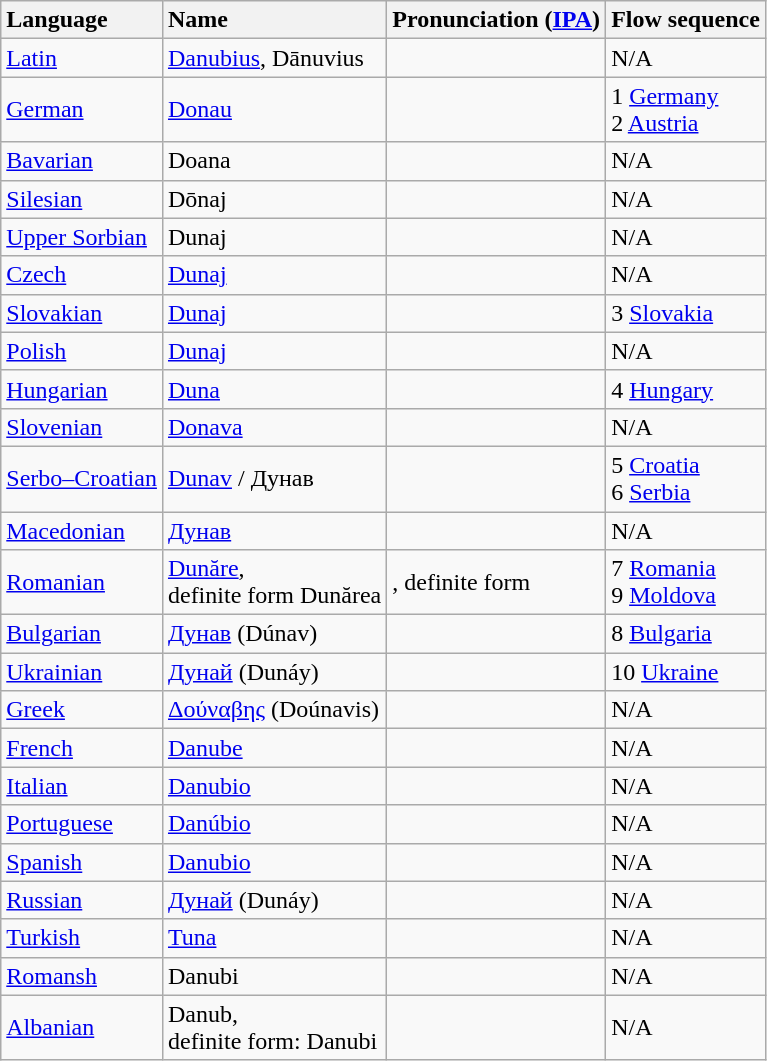<table class="wikitable sortable" style="border-collapse: collapse;">
<tr>
<th style="text-align:left">Language</th>
<th style="text-align:left">Name</th>
<th style="text-align:left">Pronunciation (<a href='#'>IPA</a>)</th>
<th style="text-align:left" data-sort-type=text>Flow sequence</th>
</tr>
<tr>
<td><a href='#'>Latin</a></td>
<td><a href='#'>Danubius</a>, Dānuvius</td>
<td></td>
<td>N/A</td>
</tr>
<tr>
<td><a href='#'>German</a></td>
<td><a href='#'>Donau</a></td>
<td></td>
<td>1 <a href='#'>Germany</a><br> 2 <a href='#'>Austria</a></td>
</tr>
<tr>
<td><a href='#'>Bavarian</a></td>
<td>Doana</td>
<td></td>
<td>N/A</td>
</tr>
<tr>
<td><a href='#'>Silesian</a></td>
<td>Dōnaj</td>
<td></td>
<td>N/A</td>
</tr>
<tr>
<td><a href='#'>Upper Sorbian</a></td>
<td>Dunaj</td>
<td></td>
<td>N/A</td>
</tr>
<tr>
<td><a href='#'>Czech</a></td>
<td><a href='#'>Dunaj</a></td>
<td></td>
<td>N/A</td>
</tr>
<tr>
<td><a href='#'>Slovakian</a></td>
<td><a href='#'>Dunaj</a></td>
<td></td>
<td>3 <a href='#'>Slovakia</a></td>
</tr>
<tr>
<td><a href='#'>Polish</a></td>
<td><a href='#'>Dunaj</a></td>
<td></td>
<td>N/A</td>
</tr>
<tr>
<td><a href='#'>Hungarian</a></td>
<td><a href='#'>Duna</a></td>
<td></td>
<td>4 <a href='#'>Hungary</a></td>
</tr>
<tr>
<td><a href='#'>Slovenian</a></td>
<td><a href='#'>Donava</a></td>
<td></td>
<td>N/A</td>
</tr>
<tr>
<td><a href='#'>Serbo–Croatian</a></td>
<td><a href='#'>Dunav</a> / Дунав</td>
<td></td>
<td>5 <a href='#'>Croatia</a><br>6 <a href='#'>Serbia</a></td>
</tr>
<tr>
<td><a href='#'>Macedonian</a></td>
<td><a href='#'>Дунав</a></td>
<td></td>
<td>N/A</td>
</tr>
<tr>
<td><a href='#'>Romanian</a></td>
<td><a href='#'>Dunăre</a>,<br>definite form Dunărea</td>
<td>, definite form </td>
<td>7 <a href='#'>Romania</a><br>9 <a href='#'>Moldova</a></td>
</tr>
<tr>
<td><a href='#'>Bulgarian</a></td>
<td><a href='#'>Дунав</a> (Dúnav)</td>
<td></td>
<td>8 <a href='#'>Bulgaria</a></td>
</tr>
<tr>
<td><a href='#'>Ukrainian</a></td>
<td><a href='#'>Дунай</a> (Dunáy)</td>
<td></td>
<td>10 <a href='#'>Ukraine</a></td>
</tr>
<tr>
<td><a href='#'>Greek</a></td>
<td><a href='#'>Δούναβης</a> (Doúnavis)</td>
<td></td>
<td>N/A</td>
</tr>
<tr>
<td><a href='#'>French</a></td>
<td><a href='#'>Danube</a></td>
<td></td>
<td>N/A</td>
</tr>
<tr>
<td><a href='#'>Italian</a></td>
<td><a href='#'>Danubio</a></td>
<td></td>
<td>N/A</td>
</tr>
<tr>
<td><a href='#'>Portuguese</a></td>
<td><a href='#'>Danúbio</a></td>
<td></td>
<td>N/A</td>
</tr>
<tr>
<td><a href='#'>Spanish</a></td>
<td><a href='#'>Danubio</a></td>
<td></td>
<td>N/A</td>
</tr>
<tr>
<td><a href='#'>Russian</a></td>
<td><a href='#'>Дунай</a> (Dunáy)</td>
<td></td>
<td>N/A</td>
</tr>
<tr>
<td><a href='#'>Turkish</a></td>
<td><a href='#'>Tuna</a></td>
<td></td>
<td>N/A</td>
</tr>
<tr>
<td><a href='#'>Romansh</a></td>
<td>Danubi</td>
<td></td>
<td>N/A</td>
</tr>
<tr>
<td><a href='#'>Albanian</a></td>
<td>Danub,<br>definite form: Danubi</td>
<td></td>
<td>N/A</td>
</tr>
</table>
